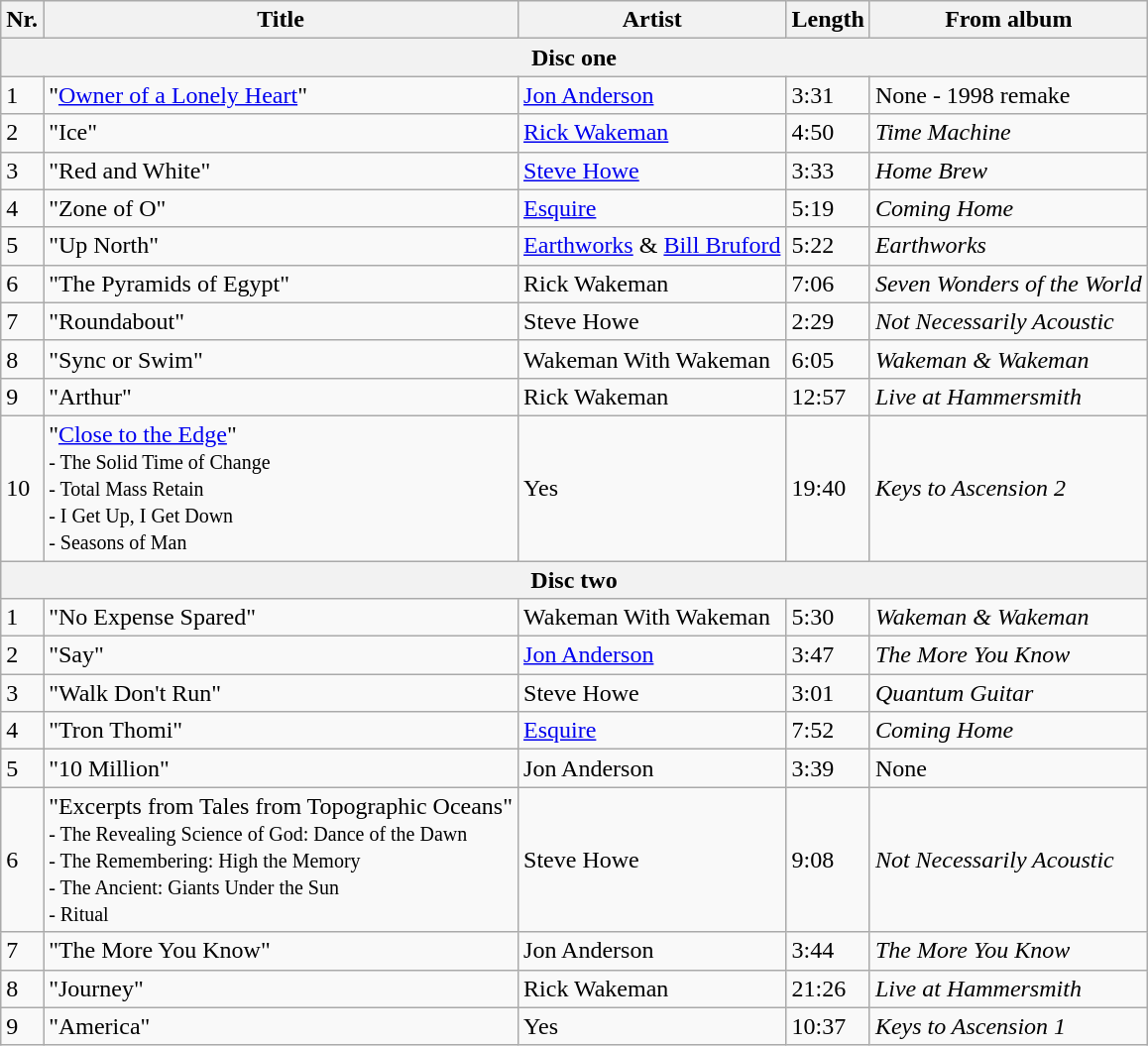<table class="wikitable">
<tr>
<th>Nr.</th>
<th>Title</th>
<th>Artist</th>
<th>Length</th>
<th>From album</th>
</tr>
<tr>
<th colspan="5">Disc one</th>
</tr>
<tr>
<td>1</td>
<td>"<a href='#'>Owner of a Lonely Heart</a>"</td>
<td><a href='#'>Jon Anderson</a></td>
<td>3:31</td>
<td>None - 1998 remake</td>
</tr>
<tr>
<td>2</td>
<td>"Ice"</td>
<td><a href='#'>Rick Wakeman</a></td>
<td>4:50</td>
<td><em>Time Machine</em></td>
</tr>
<tr>
<td>3</td>
<td>"Red and White"</td>
<td><a href='#'>Steve Howe</a></td>
<td>3:33</td>
<td><em>Home Brew</em></td>
</tr>
<tr>
<td>4</td>
<td>"Zone of O"</td>
<td><a href='#'>Esquire</a></td>
<td>5:19</td>
<td><em>Coming Home</em></td>
</tr>
<tr>
<td>5</td>
<td>"Up North"</td>
<td><a href='#'>Earthworks</a> & <a href='#'>Bill Bruford</a></td>
<td>5:22</td>
<td><em>Earthworks</em></td>
</tr>
<tr>
<td>6</td>
<td>"The Pyramids of  Egypt"</td>
<td>Rick Wakeman</td>
<td>7:06</td>
<td><em>Seven Wonders of the World</em></td>
</tr>
<tr>
<td>7</td>
<td>"Roundabout"</td>
<td>Steve Howe</td>
<td>2:29</td>
<td><em>Not Necessarily Acoustic</em></td>
</tr>
<tr>
<td>8</td>
<td>"Sync or Swim"</td>
<td>Wakeman With Wakeman</td>
<td>6:05</td>
<td><em>Wakeman & Wakeman</em></td>
</tr>
<tr>
<td>9</td>
<td>"Arthur"</td>
<td>Rick Wakeman</td>
<td>12:57</td>
<td><em>Live at Hammersmith</em></td>
</tr>
<tr>
<td>10</td>
<td>"<a href='#'>Close to the Edge</a>"<small><br>- The Solid Time of Change<br>- Total Mass Retain<br>- I Get Up, I Get Down<br>- Seasons of Man</small></td>
<td>Yes</td>
<td>19:40</td>
<td><em>Keys to Ascension 2</em></td>
</tr>
<tr>
<th colspan="5">Disc two</th>
</tr>
<tr>
<td>1</td>
<td>"No Expense Spared"</td>
<td>Wakeman With Wakeman</td>
<td>5:30</td>
<td><em>Wakeman & Wakeman</em></td>
</tr>
<tr>
<td>2</td>
<td>"Say"</td>
<td><a href='#'>Jon Anderson</a></td>
<td>3:47</td>
<td><em>The More You Know</em></td>
</tr>
<tr>
<td>3</td>
<td>"Walk Don't Run"</td>
<td>Steve Howe</td>
<td>3:01</td>
<td><em>Quantum Guitar</em></td>
</tr>
<tr>
<td>4</td>
<td>"Tron Thomi"</td>
<td><a href='#'>Esquire</a></td>
<td>7:52</td>
<td><em>Coming Home</em></td>
</tr>
<tr>
<td>5</td>
<td>"10 Million"</td>
<td>Jon Anderson</td>
<td>3:39</td>
<td>None</td>
</tr>
<tr>
<td>6</td>
<td>"Excerpts from Tales from Topographic Oceans"<small><br>- The Revealing Science of God: Dance of the Dawn<br>- The Remembering: High the Memory<br>- The Ancient: Giants Under the Sun<br>- Ritual</small></td>
<td>Steve Howe</td>
<td>9:08</td>
<td><em>Not Necessarily Acoustic</em></td>
</tr>
<tr>
<td>7</td>
<td>"The More You Know"</td>
<td>Jon Anderson</td>
<td>3:44</td>
<td><em>The More You Know</em></td>
</tr>
<tr>
<td>8</td>
<td>"Journey"</td>
<td>Rick Wakeman</td>
<td>21:26</td>
<td><em>Live at Hammersmith</em></td>
</tr>
<tr>
<td>9</td>
<td>"America"</td>
<td>Yes</td>
<td>10:37</td>
<td><em>Keys to Ascension 1</em></td>
</tr>
</table>
